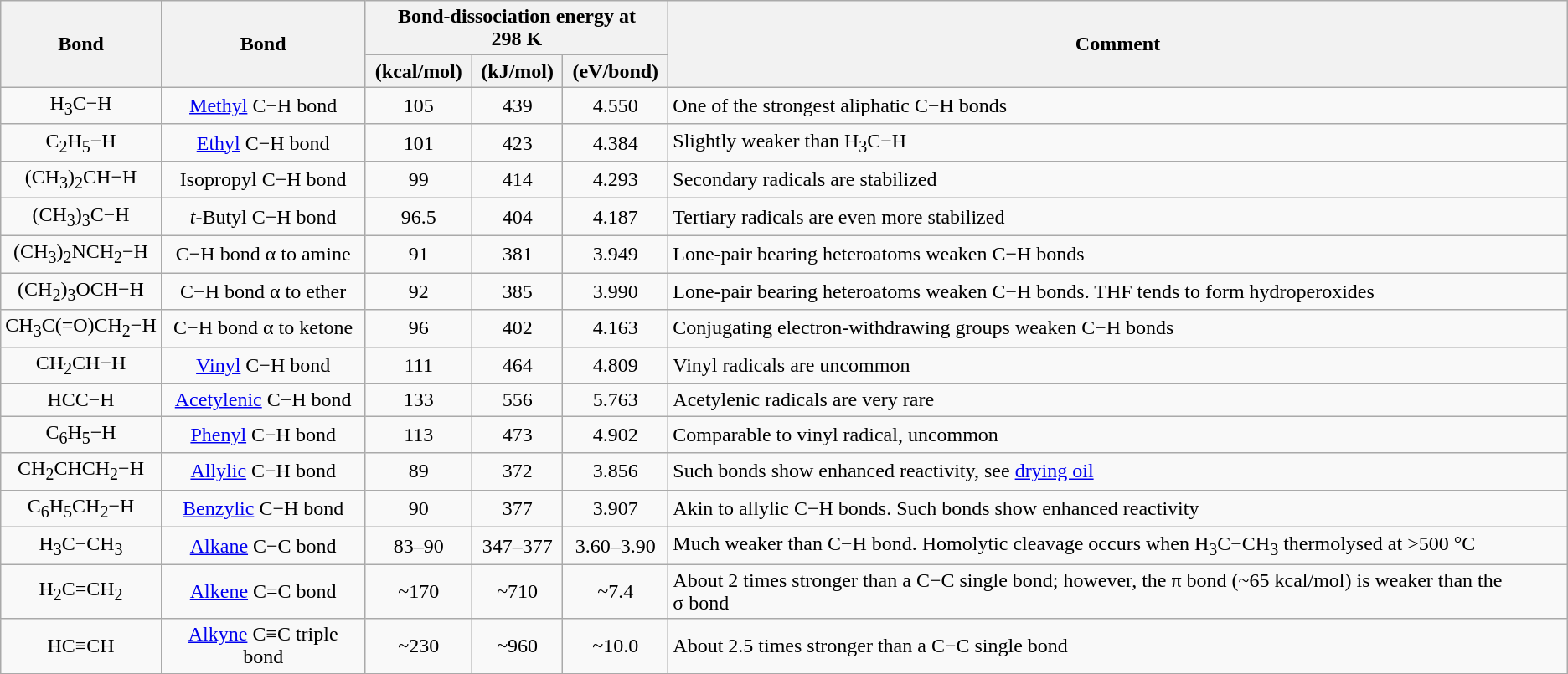<table class="wikitable sortable" style="text-align:center">
<tr>
<th rowspan="2">Bond</th>
<th rowspan="2">Bond</th>
<th colspan="3">Bond-dissociation energy at 298 K</th>
<th rowspan="2">Comment</th>
</tr>
<tr>
<th>(kcal/mol)</th>
<th>(kJ/mol)</th>
<th>(eV/bond)</th>
</tr>
<tr>
<td>H<sub>3</sub>C−H</td>
<td><a href='#'>Methyl</a> C−H bond</td>
<td>105</td>
<td>439</td>
<td>4.550</td>
<td style="text-align: left">One of the strongest aliphatic C−H bonds</td>
</tr>
<tr>
<td>C<sub>2</sub>H<sub>5</sub>−H</td>
<td><a href='#'>Ethyl</a> C−H bond</td>
<td>101</td>
<td>423</td>
<td>4.384</td>
<td style="text-align: left">Slightly weaker than H<sub>3</sub>C−H</td>
</tr>
<tr>
<td>(CH<sub>3</sub>)<sub>2</sub>CH−H</td>
<td>Isopropyl C−H bond</td>
<td>99</td>
<td>414</td>
<td>4.293</td>
<td style="text-align: left">Secondary radicals are stabilized</td>
</tr>
<tr>
<td>(CH<sub>3</sub>)<sub>3</sub>C−H</td>
<td><em>t</em>-Butyl C−H bond</td>
<td>96.5</td>
<td>404</td>
<td>4.187</td>
<td style="text-align: left">Tertiary radicals are even more stabilized</td>
</tr>
<tr>
<td>(CH<sub>3</sub>)<sub>2</sub>NCH<sub>2</sub>−H</td>
<td>C−H bond α to amine</td>
<td>91</td>
<td>381</td>
<td>3.949</td>
<td style="text-align: left">Lone-pair bearing heteroatoms weaken C−H bonds</td>
</tr>
<tr>
<td>(CH<sub>2</sub>)<sub>3</sub>OCH−H</td>
<td>C−H bond α to ether</td>
<td>92</td>
<td>385</td>
<td>3.990</td>
<td style="text-align: left">Lone-pair bearing heteroatoms weaken C−H bonds. THF tends to form hydroperoxides</td>
</tr>
<tr>
<td>CH<sub>3</sub>C(=O)CH<sub>2</sub>−H</td>
<td>C−H bond α to ketone</td>
<td>96</td>
<td>402</td>
<td>4.163</td>
<td style="text-align: left">Conjugating electron-withdrawing groups weaken C−H bonds</td>
</tr>
<tr>
<td>CH<sub>2</sub>CH−H</td>
<td><a href='#'>Vinyl</a> C−H bond</td>
<td>111</td>
<td>464</td>
<td>4.809</td>
<td style="text-align: left">Vinyl radicals are uncommon</td>
</tr>
<tr>
<td>HCC−H</td>
<td><a href='#'>Acetylenic</a> C−H bond</td>
<td>133</td>
<td>556</td>
<td>5.763</td>
<td style="text-align: left">Acetylenic radicals are very rare</td>
</tr>
<tr>
<td>C<sub>6</sub>H<sub>5</sub>−H</td>
<td><a href='#'>Phenyl</a> C−H bond</td>
<td>113</td>
<td>473</td>
<td>4.902</td>
<td style="text-align: left">Comparable to vinyl radical, uncommon</td>
</tr>
<tr>
<td>CH<sub>2</sub>CHCH<sub>2</sub>−H</td>
<td><a href='#'>Allylic</a> C−H bond</td>
<td>89</td>
<td>372</td>
<td>3.856</td>
<td style="text-align: left">Such bonds show enhanced reactivity, see <a href='#'>drying oil</a></td>
</tr>
<tr>
<td>C<sub>6</sub>H<sub>5</sub>CH<sub>2</sub>−H</td>
<td><a href='#'>Benzylic</a> C−H bond</td>
<td>90</td>
<td>377</td>
<td>3.907</td>
<td style="text-align: left">Akin to allylic C−H bonds. Such bonds show enhanced reactivity</td>
</tr>
<tr>
<td>H<sub>3</sub>C−CH<sub>3</sub></td>
<td><a href='#'>Alkane</a> C−C bond</td>
<td>83–90</td>
<td>347–377</td>
<td>3.60–3.90</td>
<td style="text-align: left">Much weaker than C−H bond.  Homolytic cleavage occurs when H<sub>3</sub>C−CH<sub>3</sub> thermolysed at >500 °C</td>
</tr>
<tr>
<td>H<sub>2</sub>C=CH<sub>2</sub></td>
<td><a href='#'>Alkene</a> C=C bond</td>
<td>~170</td>
<td>~710</td>
<td>~7.4</td>
<td style="text-align: left">About 2 times stronger than a C−C single bond; however, the π bond (~65 kcal/mol) is weaker than the σ bond</td>
</tr>
<tr>
<td>HC≡CH</td>
<td><a href='#'>Alkyne</a> C≡C triple bond</td>
<td>~230</td>
<td>~960</td>
<td>~10.0</td>
<td style="text-align: left">About 2.5 times stronger than a C−C single bond</td>
</tr>
<tr>
</tr>
</table>
